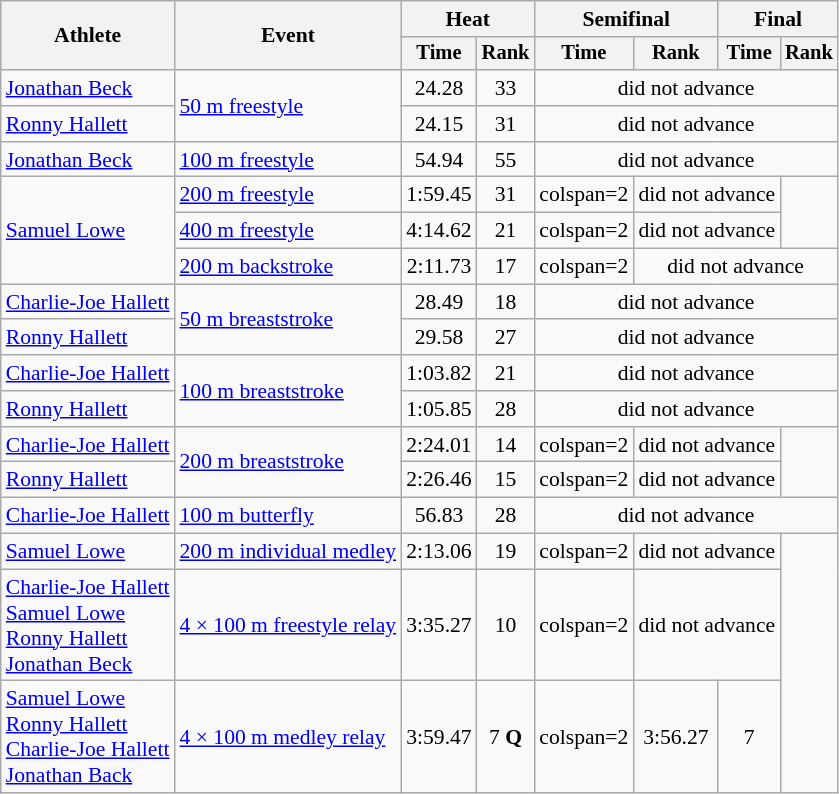<table class=wikitable style=font-size:90%>
<tr>
<th rowspan=2>Athlete</th>
<th rowspan=2>Event</th>
<th colspan=2>Heat</th>
<th colspan=2>Semifinal</th>
<th colspan=2>Final</th>
</tr>
<tr style=font-size:95%>
<th>Time</th>
<th>Rank</th>
<th>Time</th>
<th>Rank</th>
<th>Time</th>
<th>Rank</th>
</tr>
<tr align=center>
<td align=left><a href='#'>Jonathan Beck</a></td>
<td align=left rowspan="2"><a href='#'>50 m freestyle</a></td>
<td>24.28</td>
<td>33</td>
<td colspan=4>did not advance</td>
</tr>
<tr align=center>
<td align=left><a href='#'>Ronny Hallett</a></td>
<td>24.15</td>
<td>31</td>
<td colspan=4>did not advance</td>
</tr>
<tr align=center>
<td align=left><a href='#'>Jonathan Beck</a></td>
<td align=left rowspan="1"><a href='#'>100 m freestyle</a></td>
<td>54.94</td>
<td>55</td>
<td colspan=4>did not advance</td>
</tr>
<tr align=center>
<td align=left rowspan=3><a href='#'>Samuel Lowe</a></td>
<td align=left rowspan="1"><a href='#'>200 m freestyle</a></td>
<td>1:59.45</td>
<td>31</td>
<td>colspan=2 </td>
<td colspan=2>did not advance</td>
</tr>
<tr align=center>
<td align=left rowspan="1"><a href='#'>400 m freestyle</a></td>
<td>4:14.62</td>
<td>21</td>
<td>colspan=2 </td>
<td colspan=2>did not advance</td>
</tr>
<tr align=center>
<td align=left rowspan="1"><a href='#'>200 m backstroke</a></td>
<td>2:11.73</td>
<td>17</td>
<td>colspan=2 </td>
<td colspan=4>did not advance</td>
</tr>
<tr align=center>
<td align=left><a href='#'>Charlie-Joe Hallett</a></td>
<td align=left rowspan=2><a href='#'>50 m breaststroke</a></td>
<td>28.49</td>
<td>18</td>
<td colspan=4>did not advance</td>
</tr>
<tr align=center>
<td align=left><a href='#'>Ronny Hallett</a></td>
<td>29.58</td>
<td>27</td>
<td colspan=4>did not advance</td>
</tr>
<tr align=center>
<td align=left><a href='#'>Charlie-Joe Hallett</a></td>
<td align=left rowspan="2"><a href='#'>100 m breaststroke</a></td>
<td>1:03.82</td>
<td>21</td>
<td colspan=4>did not advance</td>
</tr>
<tr align=center>
<td align=left><a href='#'>Ronny Hallett</a></td>
<td>1:05.85</td>
<td>28</td>
<td colspan=4>did not advance</td>
</tr>
<tr align=center>
<td align=left><a href='#'>Charlie-Joe Hallett</a></td>
<td align=left rowspan="2"><a href='#'>200 m breaststroke</a></td>
<td>2:24.01</td>
<td>14</td>
<td>colspan=2 </td>
<td colspan=2>did not advance</td>
</tr>
<tr align=center>
<td align=left><a href='#'>Ronny Hallett</a></td>
<td>2:26.46</td>
<td>15</td>
<td>colspan=2 </td>
<td colspan=2>did not advance</td>
</tr>
<tr align=center>
<td align=left><a href='#'>Charlie-Joe Hallett</a></td>
<td align=left rowspan="1"><a href='#'>100 m butterfly</a></td>
<td>56.83</td>
<td>28</td>
<td colspan=4>did not advance</td>
</tr>
<tr align=center>
<td align=left><a href='#'>Samuel Lowe</a></td>
<td align=left rowspan="1"><a href='#'>200 m individual medley</a></td>
<td>2:13.06</td>
<td>19</td>
<td>colspan=2 </td>
<td colspan=2>did not advance</td>
</tr>
<tr align=center>
<td align=left><a href='#'>Charlie-Joe Hallett</a><br><a href='#'>Samuel Lowe</a><br><a href='#'>Ronny Hallett</a><br><a href='#'>Jonathan Beck</a></td>
<td align=left><a href='#'>4 × 100 m freestyle relay</a></td>
<td>3:35.27</td>
<td>10</td>
<td>colspan=2 </td>
<td colspan=2>did not advance</td>
</tr>
<tr align=center>
<td align=left><a href='#'>Samuel Lowe</a><br><a href='#'>Ronny Hallett</a><br><a href='#'>Charlie-Joe Hallett</a><br><a href='#'>Jonathan Back</a></td>
<td align=left><a href='#'>4 × 100 m medley relay</a></td>
<td>3:59.47</td>
<td>7 <strong>Q</strong></td>
<td>colspan=2 </td>
<td>3:56.27</td>
<td>7</td>
</tr>
</table>
